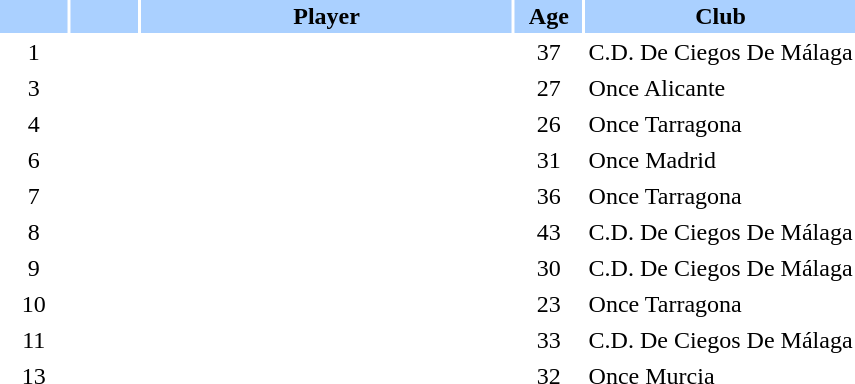<table class="sortable" border="0" cellspacing="2" cellpadding="2">
<tr style="background-color:#AAD0FF">
<th width=8%></th>
<th width=8%></th>
<th width=44%>Player</th>
<th width=8%>Age</th>
<th width=32%>Club</th>
</tr>
<tr>
<td style="text-align: center;">1</td>
<td style="text-align: center;"></td>
<td></td>
<td style="text-align: center;">37</td>
<td>C.D. De Ciegos De Málaga</td>
</tr>
<tr>
<td style="text-align: center;">3</td>
<td style="text-align: center;"></td>
<td></td>
<td style="text-align: center;">27</td>
<td>Once Alicante</td>
</tr>
<tr>
<td style="text-align: center;">4</td>
<td style="text-align: center;"></td>
<td></td>
<td style="text-align: center;">26</td>
<td>Once Tarragona</td>
</tr>
<tr>
<td style="text-align: center;">6</td>
<td style="text-align: center;"></td>
<td></td>
<td style="text-align: center;">31</td>
<td>Once Madrid</td>
</tr>
<tr>
<td style="text-align: center;">7</td>
<td style="text-align: center;"></td>
<td></td>
<td style="text-align: center;">36</td>
<td>Once Tarragona</td>
</tr>
<tr>
<td style="text-align: center;">8</td>
<td style="text-align: center;"></td>
<td></td>
<td style="text-align: center;">43</td>
<td>C.D. De Ciegos De Málaga</td>
</tr>
<tr>
<td style="text-align: center;">9</td>
<td style="text-align: center;"></td>
<td></td>
<td style="text-align: center;">30</td>
<td>C.D. De Ciegos De Málaga</td>
</tr>
<tr>
<td style="text-align: center;">10</td>
<td style="text-align: center;"></td>
<td></td>
<td style="text-align: center;">23</td>
<td>Once Tarragona</td>
</tr>
<tr>
<td style="text-align: center;">11</td>
<td style="text-align: center;"></td>
<td></td>
<td style="text-align: center;">33</td>
<td>C.D. De Ciegos De Málaga</td>
</tr>
<tr>
<td style="text-align: center;">13</td>
<td style="text-align: center;"></td>
<td></td>
<td style="text-align: center;">32</td>
<td>Once Murcia</td>
</tr>
</table>
